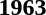<table>
<tr>
<td><strong>1963</strong><br></td>
</tr>
</table>
